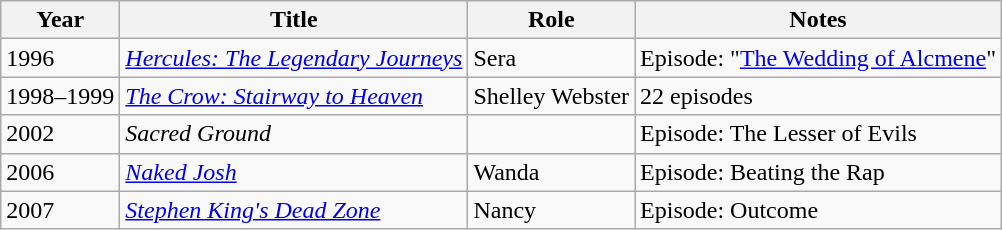<table class="wikitable sortable">
<tr>
<th>Year</th>
<th>Title</th>
<th>Role</th>
<th class="unsortable">Notes</th>
</tr>
<tr>
<td>1996</td>
<td><em><a href='#'>Hercules: The Legendary Journeys</a></em></td>
<td>Sera</td>
<td>Episode: "<a href='#'>The Wedding of Alcmene</a>"</td>
</tr>
<tr>
<td>1998–1999</td>
<td data-sort-value="Crow: Stairway to Heaven, The"><em><a href='#'>The Crow: Stairway to Heaven</a></em></td>
<td>Shelley Webster</td>
<td>22 episodes</td>
</tr>
<tr>
<td>2002</td>
<td><em>Sacred Ground</em></td>
<td></td>
<td>Episode: The Lesser of Evils</td>
</tr>
<tr>
<td>2006</td>
<td><em><a href='#'>Naked Josh</a></em></td>
<td>Wanda</td>
<td>Episode: Beating the Rap</td>
</tr>
<tr>
<td>2007</td>
<td><em><a href='#'>Stephen King's Dead Zone</a></em></td>
<td>Nancy</td>
<td>Episode: Outcome</td>
</tr>
</table>
